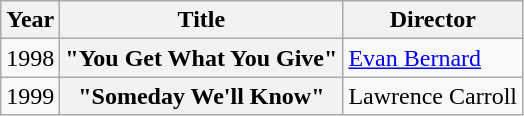<table class="wikitable plainrowheaders">
<tr>
<th>Year</th>
<th>Title</th>
<th>Director</th>
</tr>
<tr>
<td>1998</td>
<th scope="row">"You Get What You Give"</th>
<td><a href='#'>Evan Bernard</a></td>
</tr>
<tr>
<td>1999</td>
<th scope="row">"Someday We'll Know"</th>
<td>Lawrence Carroll</td>
</tr>
</table>
